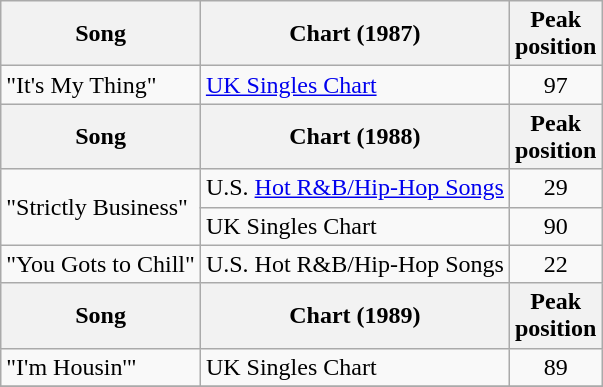<table class="wikitable">
<tr>
<th align="left">Song</th>
<th align="left">Chart (1987)</th>
<th align="center">Peak<br>position</th>
</tr>
<tr>
<td align="left" rowspan="1">"It's My Thing"</td>
<td align="left"><a href='#'>UK Singles Chart</a></td>
<td align="center">97</td>
</tr>
<tr>
<th align="left">Song</th>
<th align="left">Chart (1988)</th>
<th align="center">Peak<br>position</th>
</tr>
<tr>
<td align="left" rowspan="2">"Strictly Business"</td>
<td align="left">U.S. <a href='#'>Hot R&B/Hip-Hop Songs</a></td>
<td align="center">29</td>
</tr>
<tr>
<td align="left">UK Singles Chart</td>
<td align="center">90</td>
</tr>
<tr>
<td align="left" rowspan="1">"You Gots to Chill"</td>
<td align="left">U.S. Hot R&B/Hip-Hop Songs</td>
<td align="center">22</td>
</tr>
<tr>
<th align="left">Song</th>
<th align="left">Chart (1989)</th>
<th align="center">Peak<br>position</th>
</tr>
<tr>
<td align="left">"I'm Housin'"</td>
<td align="left">UK Singles Chart</td>
<td align="center">89</td>
</tr>
<tr>
</tr>
</table>
